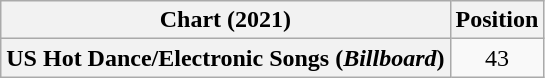<table class="wikitable plainrowheaders" style="text-align:center">
<tr>
<th scope="col">Chart (2021)</th>
<th scope="col">Position</th>
</tr>
<tr>
<th scope="row">US Hot Dance/Electronic Songs (<em>Billboard</em>)</th>
<td>43</td>
</tr>
</table>
